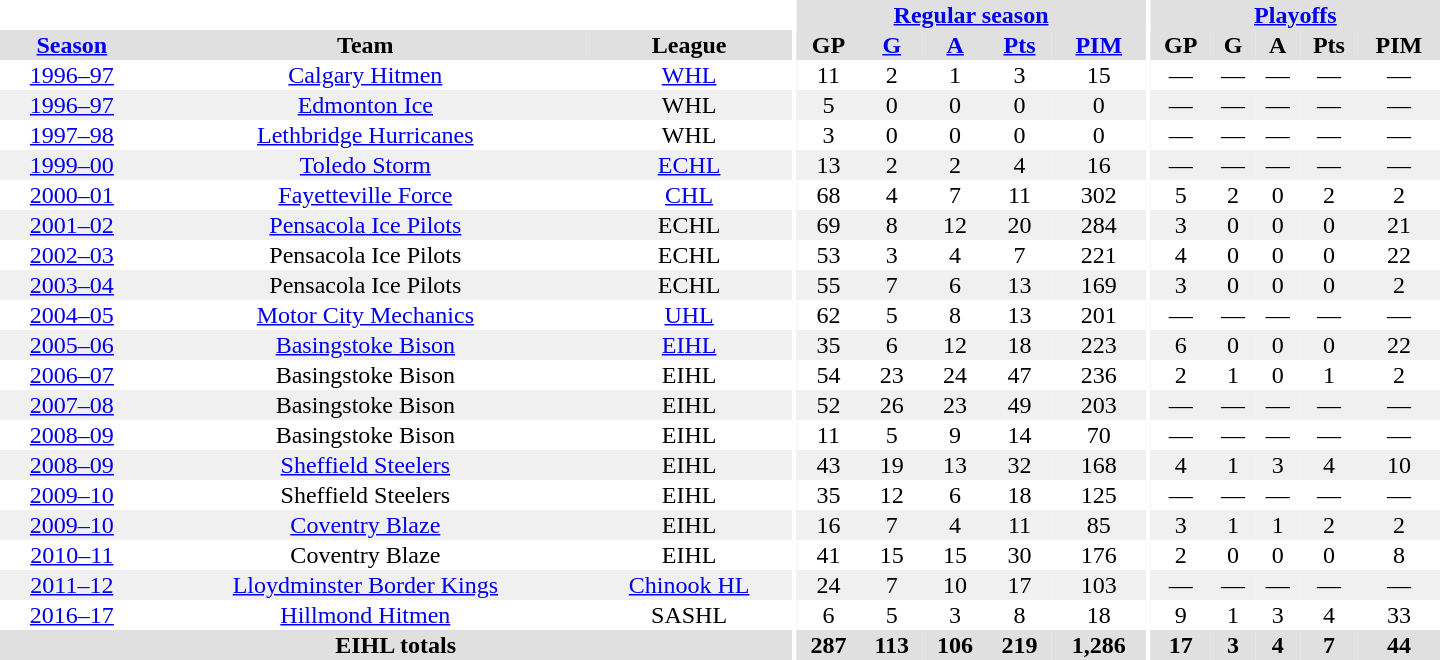<table border="0" cellpadding="1" cellspacing="0" style="text-align:center; width:60em">
<tr bgcolor="#e0e0e0">
<th colspan="3" bgcolor="#ffffff"></th>
<th rowspan="99" bgcolor="#ffffff"></th>
<th colspan="5"><a href='#'>Regular season</a></th>
<th rowspan="99" bgcolor="#ffffff"></th>
<th colspan="5"><a href='#'>Playoffs</a></th>
</tr>
<tr bgcolor="#e0e0e0">
<th><a href='#'>Season</a></th>
<th>Team</th>
<th>League</th>
<th>GP</th>
<th><a href='#'>G</a></th>
<th><a href='#'>A</a></th>
<th><a href='#'>Pts</a></th>
<th><a href='#'>PIM</a></th>
<th>GP</th>
<th>G</th>
<th>A</th>
<th>Pts</th>
<th>PIM</th>
</tr>
<tr>
<td><a href='#'>1996–97</a></td>
<td><a href='#'>Calgary Hitmen</a></td>
<td><a href='#'>WHL</a></td>
<td>11</td>
<td>2</td>
<td>1</td>
<td>3</td>
<td>15</td>
<td>—</td>
<td>—</td>
<td>—</td>
<td>—</td>
<td>—</td>
</tr>
<tr bgcolor="#f0f0f0">
<td><a href='#'>1996–97</a></td>
<td><a href='#'>Edmonton Ice</a></td>
<td>WHL</td>
<td>5</td>
<td>0</td>
<td>0</td>
<td>0</td>
<td>0</td>
<td>—</td>
<td>—</td>
<td>—</td>
<td>—</td>
<td>—</td>
</tr>
<tr>
<td><a href='#'>1997–98</a></td>
<td><a href='#'>Lethbridge Hurricanes</a></td>
<td>WHL</td>
<td>3</td>
<td>0</td>
<td>0</td>
<td>0</td>
<td>0</td>
<td>—</td>
<td>—</td>
<td>—</td>
<td>—</td>
<td>—</td>
</tr>
<tr bgcolor="#f0f0f0">
<td><a href='#'>1999–00</a></td>
<td><a href='#'>Toledo Storm</a></td>
<td><a href='#'>ECHL</a></td>
<td>13</td>
<td>2</td>
<td>2</td>
<td>4</td>
<td>16</td>
<td>—</td>
<td>—</td>
<td>—</td>
<td>—</td>
<td>—</td>
</tr>
<tr>
<td><a href='#'>2000–01</a></td>
<td><a href='#'>Fayetteville Force</a></td>
<td><a href='#'>CHL</a></td>
<td>68</td>
<td>4</td>
<td>7</td>
<td>11</td>
<td>302</td>
<td>5</td>
<td>2</td>
<td>0</td>
<td>2</td>
<td>2</td>
</tr>
<tr bgcolor="#f0f0f0">
<td><a href='#'>2001–02</a></td>
<td><a href='#'>Pensacola Ice Pilots</a></td>
<td>ECHL</td>
<td>69</td>
<td>8</td>
<td>12</td>
<td>20</td>
<td>284</td>
<td>3</td>
<td>0</td>
<td>0</td>
<td>0</td>
<td>21</td>
</tr>
<tr>
<td><a href='#'>2002–03</a></td>
<td>Pensacola Ice Pilots</td>
<td>ECHL</td>
<td>53</td>
<td>3</td>
<td>4</td>
<td>7</td>
<td>221</td>
<td>4</td>
<td>0</td>
<td>0</td>
<td>0</td>
<td>22</td>
</tr>
<tr bgcolor="#f0f0f0">
<td><a href='#'>2003–04</a></td>
<td>Pensacola Ice Pilots</td>
<td>ECHL</td>
<td>55</td>
<td>7</td>
<td>6</td>
<td>13</td>
<td>169</td>
<td>3</td>
<td>0</td>
<td>0</td>
<td>0</td>
<td>2</td>
</tr>
<tr>
<td><a href='#'>2004–05</a></td>
<td><a href='#'>Motor City Mechanics</a></td>
<td><a href='#'>UHL</a></td>
<td>62</td>
<td>5</td>
<td>8</td>
<td>13</td>
<td>201</td>
<td>—</td>
<td>—</td>
<td>—</td>
<td>—</td>
<td>—</td>
</tr>
<tr bgcolor="#f0f0f0">
<td><a href='#'>2005–06</a></td>
<td><a href='#'>Basingstoke Bison</a></td>
<td><a href='#'>EIHL</a></td>
<td>35</td>
<td>6</td>
<td>12</td>
<td>18</td>
<td>223</td>
<td>6</td>
<td>0</td>
<td>0</td>
<td>0</td>
<td>22</td>
</tr>
<tr>
<td><a href='#'>2006–07</a></td>
<td>Basingstoke Bison</td>
<td>EIHL</td>
<td>54</td>
<td>23</td>
<td>24</td>
<td>47</td>
<td>236</td>
<td>2</td>
<td>1</td>
<td>0</td>
<td>1</td>
<td>2</td>
</tr>
<tr bgcolor="#f0f0f0">
<td><a href='#'>2007–08</a></td>
<td>Basingstoke Bison</td>
<td>EIHL</td>
<td>52</td>
<td>26</td>
<td>23</td>
<td>49</td>
<td>203</td>
<td>—</td>
<td>—</td>
<td>—</td>
<td>—</td>
<td>—</td>
</tr>
<tr>
<td><a href='#'>2008–09</a></td>
<td>Basingstoke Bison</td>
<td>EIHL</td>
<td>11</td>
<td>5</td>
<td>9</td>
<td>14</td>
<td>70</td>
<td>—</td>
<td>—</td>
<td>—</td>
<td>—</td>
<td>—</td>
</tr>
<tr bgcolor="#f0f0f0">
<td><a href='#'>2008–09</a></td>
<td><a href='#'>Sheffield Steelers</a></td>
<td>EIHL</td>
<td>43</td>
<td>19</td>
<td>13</td>
<td>32</td>
<td>168</td>
<td>4</td>
<td>1</td>
<td>3</td>
<td>4</td>
<td>10</td>
</tr>
<tr>
<td><a href='#'>2009–10</a></td>
<td>Sheffield Steelers</td>
<td>EIHL</td>
<td>35</td>
<td>12</td>
<td>6</td>
<td>18</td>
<td>125</td>
<td>—</td>
<td>—</td>
<td>—</td>
<td>—</td>
<td>—</td>
</tr>
<tr bgcolor="#f0f0f0">
<td><a href='#'>2009–10</a></td>
<td><a href='#'>Coventry Blaze</a></td>
<td>EIHL</td>
<td>16</td>
<td>7</td>
<td>4</td>
<td>11</td>
<td>85</td>
<td>3</td>
<td>1</td>
<td>1</td>
<td>2</td>
<td>2</td>
</tr>
<tr>
<td><a href='#'>2010–11</a></td>
<td>Coventry Blaze</td>
<td>EIHL</td>
<td>41</td>
<td>15</td>
<td>15</td>
<td>30</td>
<td>176</td>
<td>2</td>
<td>0</td>
<td>0</td>
<td>0</td>
<td>8</td>
</tr>
<tr bgcolor="#f0f0f0">
<td><a href='#'>2011–12</a></td>
<td><a href='#'>Lloydminster Border Kings</a></td>
<td><a href='#'>Chinook HL</a></td>
<td>24</td>
<td>7</td>
<td>10</td>
<td>17</td>
<td>103</td>
<td>—</td>
<td>—</td>
<td>—</td>
<td>—</td>
<td>—</td>
</tr>
<tr>
<td><a href='#'>2016–17</a></td>
<td><a href='#'>Hillmond Hitmen</a></td>
<td>SASHL</td>
<td>6</td>
<td>5</td>
<td>3</td>
<td>8</td>
<td>18</td>
<td>9</td>
<td>1</td>
<td>3</td>
<td>4</td>
<td>33</td>
</tr>
<tr>
</tr>
<tr ALIGN="center" bgcolor="#e0e0e0">
<th colspan="3">EIHL totals</th>
<th ALIGN="center">287</th>
<th ALIGN="center">113</th>
<th ALIGN="center">106</th>
<th ALIGN="center">219</th>
<th ALIGN="center">1,286</th>
<th ALIGN="center">17</th>
<th ALIGN="center">3</th>
<th ALIGN="center">4</th>
<th ALIGN="center">7</th>
<th ALIGN="center">44</th>
</tr>
</table>
